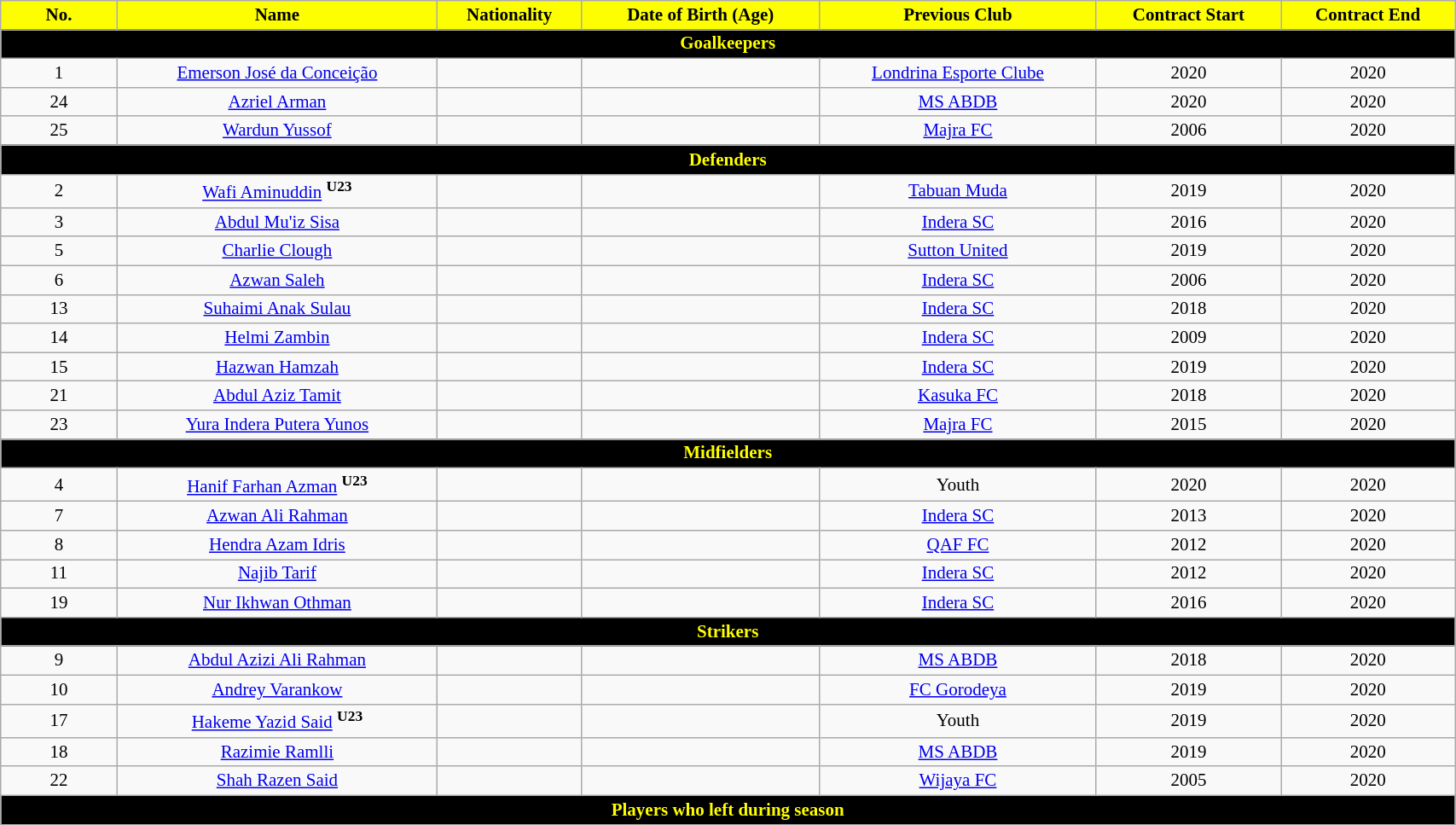<table class="wikitable" style="text-align:center; font-size:14px; width:90%;">
<tr>
<th style="background:#FDFF00; color:black; text-align:center; width:8%">No.</th>
<th style="background:#FDFF00; color:black; text-align:center;">Name</th>
<th style="background:#FDFF00; color:black; text-align:center;">Nationality</th>
<th style="background:#FDFF00; color:black; text-align:center;">Date of Birth (Age)</th>
<th style="background:#FDFF00; color:black; text-align:center;">Previous Club</th>
<th style="background:#FDFF00; color:black; text-align:center;">Contract Start</th>
<th style="background:#FDFF00; color:black; text-align:center;">Contract End</th>
</tr>
<tr>
<th colspan="8" style="background:black; color:yellow; text-align:center">Goalkeepers</th>
</tr>
<tr>
<td>1</td>
<td><a href='#'>Emerson José da Conceição</a></td>
<td></td>
<td></td>
<td> <a href='#'>Londrina Esporte Clube</a></td>
<td>2020</td>
<td>2020</td>
</tr>
<tr>
<td>24</td>
<td><a href='#'>Azriel Arman</a></td>
<td></td>
<td></td>
<td> <a href='#'>MS ABDB</a></td>
<td>2020</td>
<td>2020</td>
</tr>
<tr>
<td>25</td>
<td><a href='#'>Wardun Yussof</a></td>
<td></td>
<td></td>
<td> <a href='#'>Majra FC</a></td>
<td>2006</td>
<td>2020</td>
</tr>
<tr>
<th colspan="8" style="background:black; color:yellow; text-align:center">Defenders</th>
</tr>
<tr>
<td>2</td>
<td><a href='#'>Wafi Aminuddin</a> <sup><strong>U23</strong></sup></td>
<td></td>
<td></td>
<td> <a href='#'>Tabuan Muda</a></td>
<td>2019</td>
<td>2020</td>
</tr>
<tr>
<td>3</td>
<td><a href='#'>Abdul Mu'iz Sisa</a></td>
<td></td>
<td></td>
<td> <a href='#'>Indera SC</a></td>
<td>2016</td>
<td>2020</td>
</tr>
<tr>
<td>5</td>
<td><a href='#'>Charlie Clough</a></td>
<td></td>
<td></td>
<td> <a href='#'>Sutton United</a></td>
<td>2019</td>
<td>2020</td>
</tr>
<tr>
<td>6</td>
<td><a href='#'>Azwan Saleh</a></td>
<td></td>
<td></td>
<td> <a href='#'>Indera SC</a></td>
<td>2006</td>
<td>2020</td>
</tr>
<tr>
<td>13</td>
<td><a href='#'>Suhaimi Anak Sulau</a></td>
<td></td>
<td></td>
<td> <a href='#'>Indera SC</a></td>
<td>2018</td>
<td>2020</td>
</tr>
<tr>
<td>14</td>
<td><a href='#'>Helmi Zambin</a></td>
<td></td>
<td></td>
<td> <a href='#'>Indera SC</a></td>
<td>2009</td>
<td>2020</td>
</tr>
<tr>
<td>15</td>
<td><a href='#'>Hazwan Hamzah</a></td>
<td></td>
<td></td>
<td> <a href='#'>Indera SC</a></td>
<td>2019</td>
<td>2020</td>
</tr>
<tr>
<td>21</td>
<td><a href='#'>Abdul Aziz Tamit</a></td>
<td></td>
<td></td>
<td> <a href='#'>Kasuka FC</a></td>
<td>2018</td>
<td>2020</td>
</tr>
<tr>
<td>23</td>
<td><a href='#'>Yura Indera Putera Yunos</a></td>
<td></td>
<td></td>
<td> <a href='#'>Majra FC</a></td>
<td>2015</td>
<td>2020</td>
</tr>
<tr>
<th colspan="8" style="background:black; color:yellow; text-align:center">Midfielders</th>
</tr>
<tr>
<td>4</td>
<td><a href='#'>Hanif Farhan Azman</a> <sup><strong>U23</strong></sup></td>
<td></td>
<td></td>
<td>Youth</td>
<td>2020</td>
<td>2020</td>
</tr>
<tr>
<td>7</td>
<td><a href='#'>Azwan Ali Rahman</a></td>
<td></td>
<td></td>
<td> <a href='#'>Indera SC</a></td>
<td>2013</td>
<td>2020</td>
</tr>
<tr>
<td>8</td>
<td><a href='#'>Hendra Azam Idris</a></td>
<td></td>
<td></td>
<td> <a href='#'>QAF FC</a></td>
<td>2012</td>
<td>2020</td>
</tr>
<tr>
<td>11</td>
<td><a href='#'>Najib Tarif</a></td>
<td></td>
<td></td>
<td> <a href='#'>Indera SC</a></td>
<td>2012</td>
<td>2020</td>
</tr>
<tr>
<td>19</td>
<td><a href='#'>Nur Ikhwan Othman</a></td>
<td></td>
<td></td>
<td> <a href='#'>Indera SC</a></td>
<td>2016</td>
<td>2020</td>
</tr>
<tr>
<th colspan="8" style="background:black; color:yellow; text-align:center">Strikers</th>
</tr>
<tr>
<td>9</td>
<td><a href='#'>Abdul Azizi Ali Rahman</a></td>
<td></td>
<td></td>
<td> <a href='#'>MS ABDB</a></td>
<td>2018</td>
<td>2020</td>
</tr>
<tr>
<td>10</td>
<td><a href='#'>Andrey Varankow</a></td>
<td></td>
<td></td>
<td> <a href='#'>FC Gorodeya</a></td>
<td>2019</td>
<td>2020</td>
</tr>
<tr>
<td>17</td>
<td><a href='#'>Hakeme Yazid Said</a> <sup><strong>U23</strong></sup></td>
<td></td>
<td></td>
<td>Youth</td>
<td>2019</td>
<td>2020</td>
</tr>
<tr>
<td>18</td>
<td><a href='#'>Razimie Ramlli</a></td>
<td></td>
<td></td>
<td> <a href='#'>MS ABDB</a></td>
<td>2019</td>
<td>2020</td>
</tr>
<tr>
<td>22</td>
<td><a href='#'>Shah Razen Said</a></td>
<td></td>
<td></td>
<td> <a href='#'>Wijaya FC</a></td>
<td>2005</td>
<td>2020</td>
</tr>
<tr>
<th colspan="8" style="background:black; color:yellow; text-align:center">Players who left during season</th>
</tr>
<tr>
</tr>
</table>
